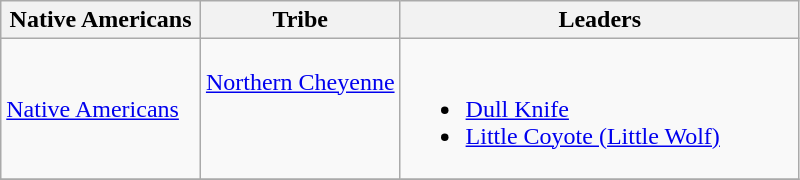<table class="wikitable">
<tr>
<th width=25%>Native Americans</th>
<th width=25%>Tribe</th>
<th>Leaders</th>
</tr>
<tr>
<td rowspan=1><br><a href='#'>Native Americans</a><br>    </td>
<td><a href='#'>Northern Cheyenne</a><br><br>  </td>
<td><br><ul><li><a href='#'>Dull Knife</a></li><li><a href='#'>Little Coyote (Little Wolf)</a></li></ul></td>
</tr>
<tr>
</tr>
</table>
